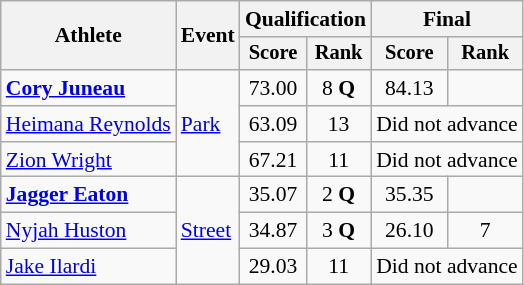<table class=wikitable style=font-size:90%;text-align:center>
<tr>
<th rowspan=2>Athlete</th>
<th rowspan=2>Event</th>
<th colspan=2>Qualification</th>
<th colspan=2>Final</th>
</tr>
<tr style=font-size:95%>
<th>Score</th>
<th>Rank</th>
<th>Score</th>
<th>Rank</th>
</tr>
<tr>
<td align=left><strong><a href='#'>Cory Juneau</a></strong></td>
<td align=left rowspan=3><a href='#'>Park</a></td>
<td>73.00</td>
<td>8 <strong>Q</strong></td>
<td>84.13</td>
<td></td>
</tr>
<tr>
<td align=left><a href='#'>Heimana Reynolds</a></td>
<td>63.09</td>
<td>13</td>
<td colspan=2>Did not advance</td>
</tr>
<tr>
<td align=left><a href='#'>Zion Wright</a></td>
<td>67.21</td>
<td>11</td>
<td colspan=2>Did not advance</td>
</tr>
<tr>
<td align=left><strong><a href='#'>Jagger Eaton</a></strong></td>
<td align=left rowspan=3><a href='#'>Street</a></td>
<td>35.07</td>
<td>2 <strong>Q</strong></td>
<td>35.35</td>
<td></td>
</tr>
<tr>
<td align=left><a href='#'>Nyjah Huston</a></td>
<td>34.87</td>
<td>3 <strong>Q</strong></td>
<td>26.10</td>
<td>7</td>
</tr>
<tr>
<td align=left><a href='#'>Jake Ilardi</a></td>
<td>29.03</td>
<td>11</td>
<td colspan=2>Did not advance</td>
</tr>
</table>
